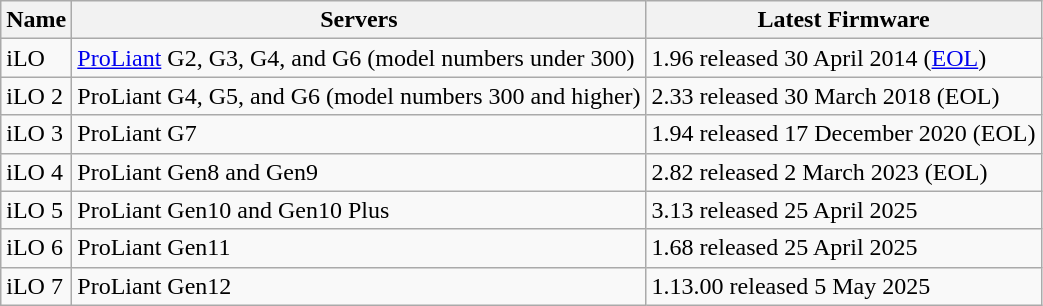<table class="wikitable collapsible" style="clear:both;">
<tr>
<th>Name</th>
<th>Servers</th>
<th>Latest Firmware</th>
</tr>
<tr>
<td>iLO</td>
<td><a href='#'>ProLiant</a> G2, G3, G4, and G6 (model numbers under 300)</td>
<td>1.96 released 30 April 2014 (<a href='#'>EOL</a>)</td>
</tr>
<tr>
<td>iLO 2</td>
<td>ProLiant G4, G5, and G6 (model numbers 300 and higher)</td>
<td>2.33 released 30 March 2018 (EOL)</td>
</tr>
<tr>
<td>iLO 3</td>
<td>ProLiant G7</td>
<td>1.94 released 17 December 2020 (EOL)</td>
</tr>
<tr>
<td>iLO 4</td>
<td>ProLiant Gen8 and Gen9</td>
<td>2.82 released 2 March 2023 (EOL)</td>
</tr>
<tr>
<td>iLO 5</td>
<td>ProLiant Gen10 and Gen10 Plus</td>
<td>3.13 released 25 April 2025</td>
</tr>
<tr>
<td>iLO 6</td>
<td>ProLiant Gen11</td>
<td>1.68 released 25 April 2025</td>
</tr>
<tr>
<td>iLO 7</td>
<td>ProLiant Gen12</td>
<td>1.13.00 released 5 May 2025</td>
</tr>
</table>
